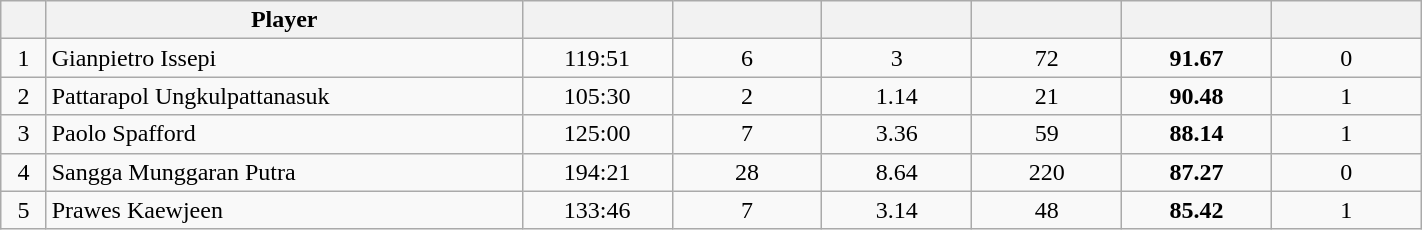<table class="wikitable sortable" style="text-align:center;"  width=75%>
<tr>
<th style="width:10px;"></th>
<th style="width:175px;">Player</th>
<th style="width:50px;"></th>
<th style="width:50px;"></th>
<th style="width:50px;"></th>
<th style="width:50px;"></th>
<th style="width:50px;"></th>
<th style="width:50px;"></th>
</tr>
<tr>
<td style="text-align:center;">1</td>
<td style="text-align:left;"> Gianpietro Issepi</td>
<td>119:51</td>
<td>6</td>
<td>3</td>
<td>72</td>
<td><strong>91.67</strong></td>
<td>0</td>
</tr>
<tr>
<td style="text-align:center;">2</td>
<td style="text-align:left;"> Pattarapol Ungkulpattanasuk</td>
<td>105:30</td>
<td>2</td>
<td>1.14</td>
<td>21</td>
<td><strong>90.48</strong></td>
<td>1</td>
</tr>
<tr>
<td style="text-align:center;">3</td>
<td style="text-align:left;"> Paolo Spafford</td>
<td>125:00</td>
<td>7</td>
<td>3.36</td>
<td>59</td>
<td><strong>88.14</strong></td>
<td>1</td>
</tr>
<tr>
<td style="text-align:center;">4</td>
<td style="text-align:left;"> Sangga Munggaran Putra</td>
<td>194:21</td>
<td>28</td>
<td>8.64</td>
<td>220</td>
<td><strong>87.27</strong></td>
<td>0</td>
</tr>
<tr>
<td style="text-align:center;">5</td>
<td style="text-align:left;"> Prawes Kaewjeen</td>
<td>133:46</td>
<td>7</td>
<td>3.14</td>
<td>48</td>
<td><strong>85.42</strong></td>
<td>1</td>
</tr>
</table>
